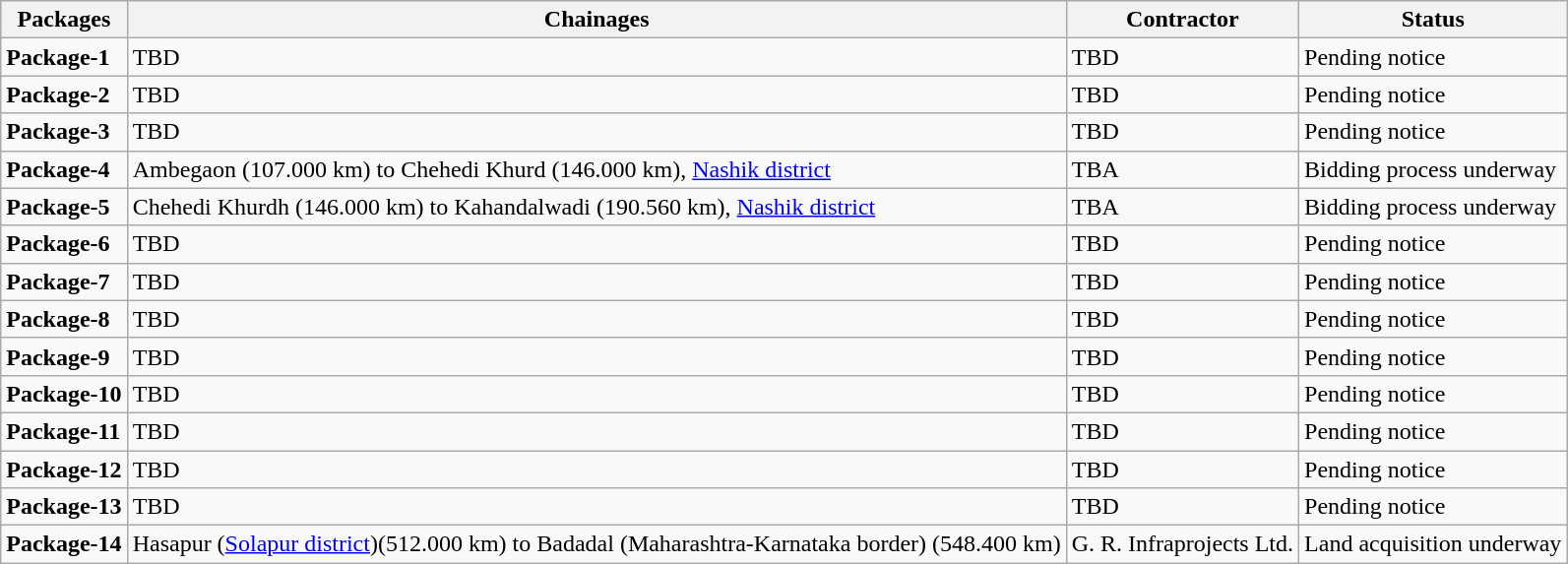<table class="wikitable sortable">
<tr>
<th>Packages</th>
<th>Chainages</th>
<th>Contractor</th>
<th>Status</th>
</tr>
<tr>
<td><strong>Package-1</strong></td>
<td>TBD</td>
<td>TBD</td>
<td>Pending notice</td>
</tr>
<tr>
<td><strong>Package-2</strong></td>
<td>TBD</td>
<td>TBD</td>
<td>Pending notice</td>
</tr>
<tr>
<td><strong>Package-3</strong></td>
<td>TBD</td>
<td>TBD</td>
<td>Pending notice</td>
</tr>
<tr>
<td><strong>Package-4</strong></td>
<td>Ambegaon (107.000 km) to Chehedi Khurd (146.000 km), <a href='#'>Nashik district</a></td>
<td>TBA</td>
<td>Bidding process underway</td>
</tr>
<tr>
<td><strong>Package-5</strong></td>
<td>Chehedi Khurdh (146.000 km) to Kahandalwadi (190.560 km), <a href='#'>Nashik district</a></td>
<td>TBA</td>
<td>Bidding process underway</td>
</tr>
<tr>
<td><strong>Package-6</strong></td>
<td>TBD</td>
<td>TBD</td>
<td>Pending notice</td>
</tr>
<tr>
<td><strong>Package-7</strong></td>
<td>TBD</td>
<td>TBD</td>
<td>Pending notice</td>
</tr>
<tr>
<td><strong>Package-8</strong></td>
<td>TBD</td>
<td>TBD</td>
<td>Pending notice</td>
</tr>
<tr>
<td><strong>Package-9</strong></td>
<td>TBD</td>
<td>TBD</td>
<td>Pending notice</td>
</tr>
<tr>
<td><strong>Package-10</strong></td>
<td>TBD</td>
<td>TBD</td>
<td>Pending notice</td>
</tr>
<tr>
<td><strong>Package-11</strong></td>
<td>TBD</td>
<td>TBD</td>
<td>Pending notice</td>
</tr>
<tr>
<td><strong>Package-12</strong></td>
<td>TBD</td>
<td>TBD</td>
<td>Pending notice</td>
</tr>
<tr>
<td><strong>Package-13</strong></td>
<td>TBD</td>
<td>TBD</td>
<td>Pending notice</td>
</tr>
<tr>
<td><strong>Package-14</strong></td>
<td>Hasapur (<a href='#'>Solapur district</a>)(512.000 km) to Badadal (Maharashtra-Karnataka border) (548.400 km)</td>
<td>G. R. Infraprojects Ltd.</td>
<td>Land acquisition underway</td>
</tr>
</table>
